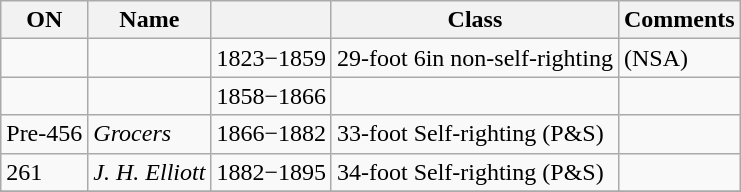<table class="wikitable">
<tr>
<th>ON</th>
<th>Name</th>
<th></th>
<th>Class</th>
<th>Comments</th>
</tr>
<tr>
<td></td>
<td></td>
<td>1823−1859</td>
<td>29-foot 6in non-self-righting</td>
<td>(NSA)</td>
</tr>
<tr>
<td></td>
<td></td>
<td>1858−1866</td>
<td></td>
<td></td>
</tr>
<tr>
<td>Pre-456</td>
<td><em>Grocers</em></td>
<td>1866−1882</td>
<td>33-foot Self-righting (P&S)</td>
<td></td>
</tr>
<tr>
<td>261</td>
<td><em>J. H. Elliott</em></td>
<td>1882−1895</td>
<td>34-foot Self-righting (P&S)</td>
<td></td>
</tr>
<tr>
</tr>
</table>
